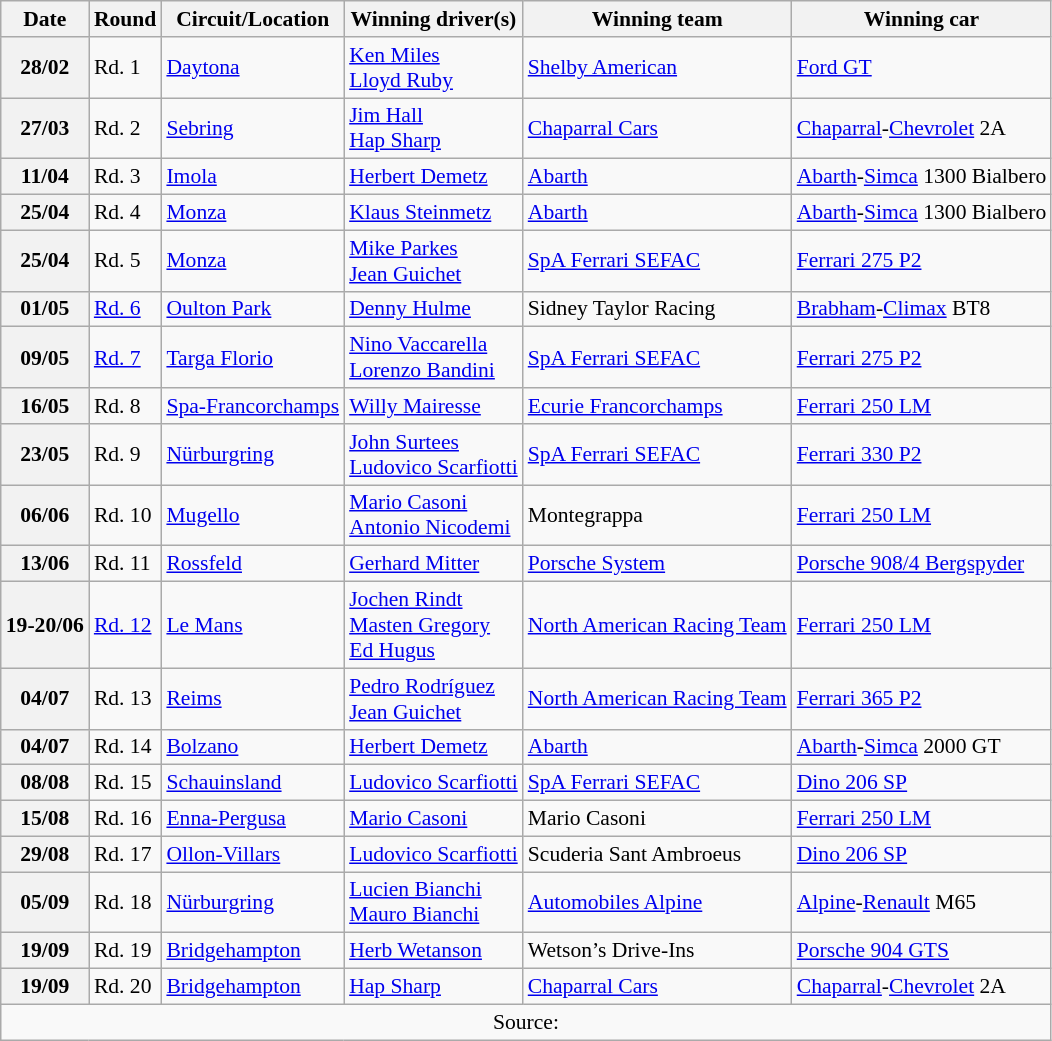<table class="wikitable" style="font-size: 90%;">
<tr>
<th>Date</th>
<th>Round</th>
<th>Circuit/Location</th>
<th>Winning driver(s)</th>
<th>Winning team</th>
<th>Winning car</th>
</tr>
<tr>
<th>28/02</th>
<td>Rd. 1</td>
<td> <a href='#'>Daytona</a></td>
<td> <a href='#'>Ken Miles</a><br> <a href='#'>Lloyd Ruby</a></td>
<td><a href='#'>Shelby American</a></td>
<td><a href='#'>Ford GT</a></td>
</tr>
<tr>
<th>27/03</th>
<td>Rd. 2</td>
<td> <a href='#'>Sebring</a></td>
<td> <a href='#'>Jim Hall</a><br> <a href='#'>Hap Sharp</a></td>
<td><a href='#'>Chaparral Cars</a></td>
<td><a href='#'>Chaparral</a>-<a href='#'>Chevrolet</a> 2A</td>
</tr>
<tr>
<th>11/04</th>
<td>Rd. 3</td>
<td> <a href='#'>Imola</a></td>
<td> <a href='#'>Herbert Demetz</a></td>
<td><a href='#'>Abarth</a></td>
<td><a href='#'>Abarth</a>-<a href='#'>Simca</a> 1300 Bialbero</td>
</tr>
<tr>
<th>25/04</th>
<td>Rd. 4</td>
<td> <a href='#'>Monza</a></td>
<td> <a href='#'>Klaus Steinmetz</a></td>
<td><a href='#'>Abarth</a></td>
<td><a href='#'>Abarth</a>-<a href='#'>Simca</a> 1300 Bialbero</td>
</tr>
<tr>
<th>25/04</th>
<td>Rd. 5</td>
<td> <a href='#'>Monza</a></td>
<td> <a href='#'>Mike Parkes</a><br> <a href='#'>Jean Guichet</a></td>
<td><a href='#'>SpA Ferrari SEFAC</a></td>
<td><a href='#'>Ferrari 275 P2</a></td>
</tr>
<tr>
<th>01/05</th>
<td><a href='#'>Rd. 6</a></td>
<td> <a href='#'>Oulton Park</a></td>
<td> <a href='#'>Denny Hulme</a></td>
<td>Sidney Taylor Racing</td>
<td><a href='#'>Brabham</a>-<a href='#'>Climax</a> BT8</td>
</tr>
<tr>
<th>09/05</th>
<td><a href='#'>Rd. 7</a></td>
<td> <a href='#'>Targa Florio</a></td>
<td> <a href='#'>Nino Vaccarella</a><br> <a href='#'>Lorenzo Bandini</a></td>
<td><a href='#'>SpA Ferrari SEFAC</a></td>
<td><a href='#'>Ferrari 275 P2</a></td>
</tr>
<tr>
<th>16/05</th>
<td>Rd. 8</td>
<td> <a href='#'>Spa-Francorchamps</a></td>
<td> <a href='#'>Willy Mairesse</a></td>
<td><a href='#'>Ecurie Francorchamps</a></td>
<td><a href='#'>Ferrari 250 LM</a></td>
</tr>
<tr>
<th>23/05</th>
<td>Rd. 9</td>
<td> <a href='#'>Nürburgring</a></td>
<td> <a href='#'>John Surtees</a><br> <a href='#'>Ludovico Scarfiotti</a></td>
<td><a href='#'>SpA Ferrari SEFAC</a></td>
<td><a href='#'>Ferrari 330 P2</a></td>
</tr>
<tr>
<th>06/06</th>
<td>Rd. 10</td>
<td> <a href='#'>Mugello</a></td>
<td> <a href='#'>Mario Casoni</a><br> <a href='#'>Antonio Nicodemi</a></td>
<td>Montegrappa</td>
<td><a href='#'>Ferrari 250 LM</a></td>
</tr>
<tr>
<th>13/06</th>
<td>Rd. 11</td>
<td> <a href='#'>Rossfeld</a></td>
<td> <a href='#'>Gerhard Mitter</a></td>
<td><a href='#'>Porsche System</a></td>
<td><a href='#'>Porsche 908/4 Bergspyder</a></td>
</tr>
<tr>
<th>19-20/06</th>
<td><a href='#'>Rd. 12</a></td>
<td> <a href='#'>Le Mans</a></td>
<td> <a href='#'>Jochen Rindt</a><br> <a href='#'>Masten Gregory</a><br> <a href='#'>Ed Hugus</a></td>
<td><a href='#'>North American Racing Team</a></td>
<td><a href='#'>Ferrari 250 LM</a></td>
</tr>
<tr>
<th>04/07</th>
<td>Rd. 13</td>
<td> <a href='#'>Reims</a></td>
<td> <a href='#'>Pedro Rodríguez</a><br>  <a href='#'>Jean Guichet</a></td>
<td><a href='#'>North American Racing Team</a></td>
<td><a href='#'>Ferrari 365 P2</a></td>
</tr>
<tr>
<th>04/07</th>
<td>Rd. 14</td>
<td> <a href='#'>Bolzano</a></td>
<td> <a href='#'>Herbert Demetz</a></td>
<td><a href='#'>Abarth</a></td>
<td><a href='#'>Abarth</a>-<a href='#'>Simca</a> 2000 GT</td>
</tr>
<tr>
<th>08/08</th>
<td>Rd. 15</td>
<td> <a href='#'>Schauinsland</a></td>
<td> <a href='#'>Ludovico Scarfiotti</a></td>
<td><a href='#'>SpA Ferrari SEFAC</a></td>
<td><a href='#'>Dino 206 SP</a></td>
</tr>
<tr>
<th>15/08</th>
<td>Rd. 16</td>
<td> <a href='#'>Enna-Pergusa</a></td>
<td> <a href='#'>Mario Casoni</a></td>
<td>Mario Casoni</td>
<td><a href='#'>Ferrari 250 LM</a></td>
</tr>
<tr>
<th>29/08</th>
<td>Rd. 17</td>
<td> <a href='#'>Ollon-Villars</a></td>
<td> <a href='#'>Ludovico Scarfiotti</a></td>
<td>Scuderia Sant Ambroeus</td>
<td><a href='#'>Dino 206 SP</a></td>
</tr>
<tr>
<th>05/09</th>
<td>Rd. 18</td>
<td> <a href='#'>Nürburgring</a></td>
<td> <a href='#'>Lucien Bianchi</a><br>  <a href='#'>Mauro Bianchi</a></td>
<td><a href='#'>Automobiles Alpine</a></td>
<td><a href='#'>Alpine</a>-<a href='#'>Renault</a> M65</td>
</tr>
<tr>
<th>19/09</th>
<td>Rd. 19</td>
<td> <a href='#'>Bridgehampton</a></td>
<td> <a href='#'>Herb Wetanson</a></td>
<td>Wetson’s Drive-Ins</td>
<td><a href='#'>Porsche 904 GTS</a></td>
</tr>
<tr>
<th>19/09</th>
<td>Rd. 20</td>
<td> <a href='#'>Bridgehampton</a></td>
<td> <a href='#'>Hap Sharp</a></td>
<td><a href='#'>Chaparral Cars</a></td>
<td><a href='#'>Chaparral</a>-<a href='#'>Chevrolet</a> 2A</td>
</tr>
<tr>
<td colspan="6" style="text-align:center;">Source:</td>
</tr>
</table>
